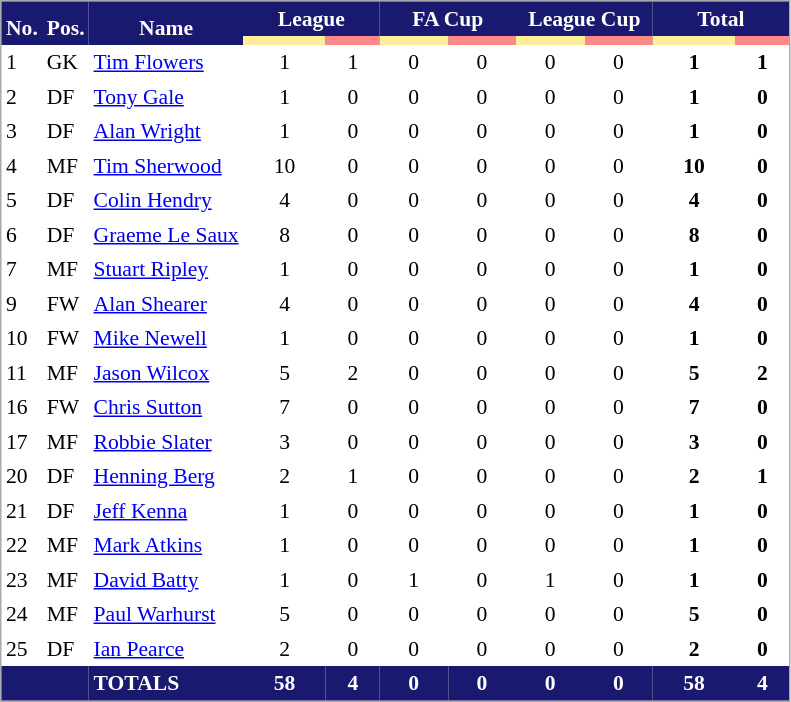<table cellspacing="0" cellpadding="3" style="border:1px solid #AAAAAA;font-size:90%">
<tr style="background:#191970; color:white;">
<th rowspan="2" valign="bottom">No.</th>
<th rowspan="2" valign="bottom">Pos.</th>
<th rowspan="2" valign="bottom">Name</th>
<th colspan="2" width="85">League</th>
<th colspan="2" width="85">FA Cup</th>
<th colspan="2" width="85">League Cup</th>
<th colspan="2" width="85">Total</th>
</tr>
<tr style="background:#191970">
<th style="background: #FFEE99"></th>
<th style="background: #FF8888"></th>
<th style="background: #FFEE99"></th>
<th style="background: #FF8888"></th>
<th style="background: #FFEE99"></th>
<th style="background: #FF8888"></th>
<th style="background: #FFEE99"></th>
<th style="background: #FF8888"></th>
</tr>
<tr>
<td align="left">1</td>
<td align="left">GK</td>
<td align="left"> <a href='#'>Tim Flowers</a></td>
<td align="center">1</td>
<td align="center">1</td>
<td align="center">0</td>
<td align="center">0</td>
<td align="center">0</td>
<td align="center">0</td>
<td align="center"><strong>1</strong></td>
<td align="center"><strong>1</strong></td>
</tr>
<tr>
<td align="left">2</td>
<td align="left">DF</td>
<td align="left"> <a href='#'>Tony Gale</a></td>
<td align="center">1</td>
<td align="center">0</td>
<td align="center">0</td>
<td align="center">0</td>
<td align="center">0</td>
<td align="center">0</td>
<td align="center"><strong>1</strong></td>
<td align="center"><strong>0</strong></td>
</tr>
<tr>
<td align="left">3</td>
<td align="left">DF</td>
<td align="left"> <a href='#'>Alan Wright</a></td>
<td align="center">1</td>
<td align="center">0</td>
<td align="center">0</td>
<td align="center">0</td>
<td align="center">0</td>
<td align="center">0</td>
<td align="center"><strong>1</strong></td>
<td align="center"><strong>0</strong></td>
</tr>
<tr>
<td align="left">4</td>
<td align="left">MF</td>
<td align="left"> <a href='#'>Tim Sherwood</a></td>
<td align="center">10</td>
<td align="center">0</td>
<td align="center">0</td>
<td align="center">0</td>
<td align="center">0</td>
<td align="center">0</td>
<td align="center"><strong>10</strong></td>
<td align="center"><strong>0</strong></td>
</tr>
<tr>
<td align="left">5</td>
<td align="left">DF</td>
<td align="left"> <a href='#'>Colin Hendry</a></td>
<td align="center">4</td>
<td align="center">0</td>
<td align="center">0</td>
<td align="center">0</td>
<td align="center">0</td>
<td align="center">0</td>
<td align="center"><strong>4</strong></td>
<td align="center"><strong>0</strong></td>
</tr>
<tr>
<td align="left">6</td>
<td align="left">DF</td>
<td align="left"> <a href='#'>Graeme Le Saux</a></td>
<td align="center">8</td>
<td align="center">0</td>
<td align="center">0</td>
<td align="center">0</td>
<td align="center">0</td>
<td align="center">0</td>
<td align="center"><strong>8</strong></td>
<td align="center"><strong>0</strong></td>
</tr>
<tr>
<td align="left">7</td>
<td align="left">MF</td>
<td align="left"> <a href='#'>Stuart Ripley</a></td>
<td align="center">1</td>
<td align="center">0</td>
<td align="center">0</td>
<td align="center">0</td>
<td align="center">0</td>
<td align="center">0</td>
<td align="center"><strong>1</strong></td>
<td align="center"><strong>0</strong></td>
</tr>
<tr>
<td align="left">9</td>
<td align="left">FW</td>
<td align="left"> <a href='#'>Alan Shearer</a></td>
<td align="center">4</td>
<td align="center">0</td>
<td align="center">0</td>
<td align="center">0</td>
<td align="center">0</td>
<td align="center">0</td>
<td align="center"><strong>4</strong></td>
<td align="center"><strong>0</strong></td>
</tr>
<tr>
<td align="left">10</td>
<td align="left">FW</td>
<td align="left"> <a href='#'>Mike Newell</a></td>
<td align="center">1</td>
<td align="center">0</td>
<td align="center">0</td>
<td align="center">0</td>
<td align="center">0</td>
<td align="center">0</td>
<td align="center"><strong>1</strong></td>
<td align="center"><strong>0</strong></td>
</tr>
<tr>
<td align="left">11</td>
<td align="left">MF</td>
<td align="left"> <a href='#'>Jason Wilcox</a></td>
<td align="center">5</td>
<td align="center">2</td>
<td align="center">0</td>
<td align="center">0</td>
<td align="center">0</td>
<td align="center">0</td>
<td align="center"><strong>5</strong></td>
<td align="center"><strong>2</strong></td>
</tr>
<tr>
<td align="left">16</td>
<td align="left">FW</td>
<td align="left"> <a href='#'>Chris Sutton</a></td>
<td align="center">7</td>
<td align="center">0</td>
<td align="center">0</td>
<td align="center">0</td>
<td align="center">0</td>
<td align="center">0</td>
<td align="center"><strong>7</strong></td>
<td align="center"><strong>0</strong></td>
</tr>
<tr>
<td align="left">17</td>
<td align="left">MF</td>
<td align="left"> <a href='#'>Robbie Slater</a></td>
<td align="center">3</td>
<td align="center">0</td>
<td align="center">0</td>
<td align="center">0</td>
<td align="center">0</td>
<td align="center">0</td>
<td align="center"><strong>3</strong></td>
<td align="center"><strong>0</strong></td>
</tr>
<tr>
<td align="left">20</td>
<td align="left">DF</td>
<td align="left"> <a href='#'>Henning Berg</a></td>
<td align="center">2</td>
<td align="center">1</td>
<td align="center">0</td>
<td align="center">0</td>
<td align="center">0</td>
<td align="center">0</td>
<td align="center"><strong>2</strong></td>
<td align="center"><strong>1</strong></td>
</tr>
<tr>
<td align="left">21</td>
<td align="left">DF</td>
<td align="left"> <a href='#'>Jeff Kenna</a></td>
<td align="center">1</td>
<td align="center">0</td>
<td align="center">0</td>
<td align="center">0</td>
<td align="center">0</td>
<td align="center">0</td>
<td align="center"><strong>1</strong></td>
<td align="center"><strong>0</strong></td>
</tr>
<tr>
<td align="left">22</td>
<td align="left">MF</td>
<td align="left"> <a href='#'>Mark Atkins</a></td>
<td align="center">1</td>
<td align="center">0</td>
<td align="center">0</td>
<td align="center">0</td>
<td align="center">0</td>
<td align="center">0</td>
<td align="center"><strong>1</strong></td>
<td align="center"><strong>0</strong></td>
</tr>
<tr>
<td align="left">23</td>
<td align="left">MF</td>
<td align="left"> <a href='#'>David Batty</a></td>
<td align="center">1</td>
<td align="center">0</td>
<td align="center">1</td>
<td align="center">0</td>
<td align="center">1</td>
<td align="center">0</td>
<td align="center"><strong>1</strong></td>
<td align="center"><strong>0</strong></td>
</tr>
<tr>
<td align="left">24</td>
<td align="left">MF</td>
<td align="left"> <a href='#'>Paul Warhurst</a></td>
<td align="center">5</td>
<td align="center">0</td>
<td align="center">0</td>
<td align="center">0</td>
<td align="center">0</td>
<td align="center">0</td>
<td align="center"><strong>5</strong></td>
<td align="center"><strong>0</strong></td>
</tr>
<tr>
<td align="left">25</td>
<td align="left">DF</td>
<td align="left"> <a href='#'>Ian Pearce</a></td>
<td align="center">2</td>
<td align="center">0</td>
<td align="center">0</td>
<td align="center">0</td>
<td align="center">0</td>
<td align="center">0</td>
<td align="center"><strong>2</strong></td>
<td align="center"><strong>0</strong></td>
</tr>
<tr style="background:#191970; color:white;">
<td></td>
<td></td>
<td><strong>TOTALS</strong></td>
<td align="center"><strong>58</strong></td>
<td align="center"><strong>4</strong></td>
<td align="center"><strong>0</strong></td>
<td align="center"><strong>0</strong></td>
<td align="center"><strong>0</strong></td>
<td align="center"><strong>0</strong></td>
<td align="center"><strong>58</strong></td>
<td align="center"><strong>4</strong></td>
</tr>
<tr>
</tr>
</table>
